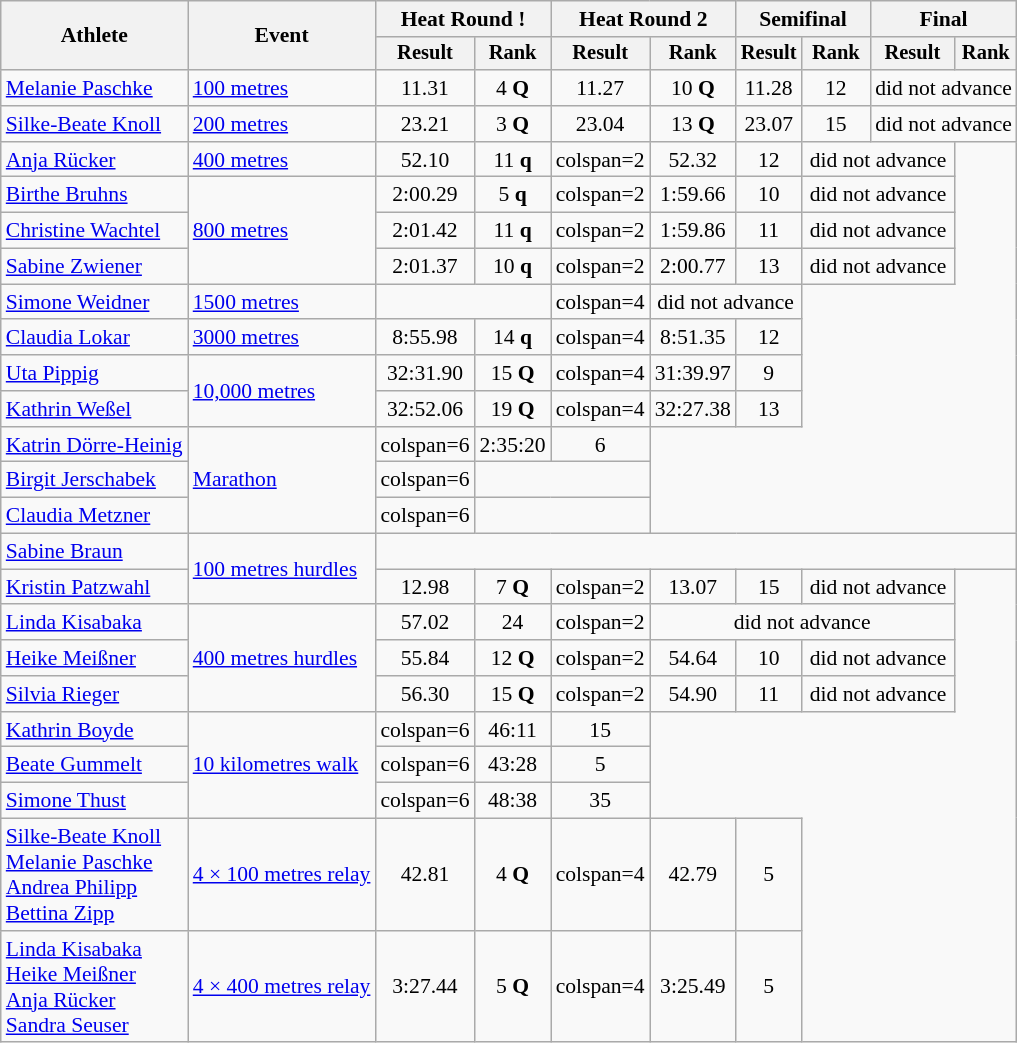<table class=wikitable style=font-size:90%>
<tr>
<th rowspan=2>Athlete</th>
<th rowspan=2>Event</th>
<th colspan=2>Heat Round !</th>
<th colspan=2>Heat Round 2</th>
<th colspan=2>Semifinal</th>
<th colspan=2>Final</th>
</tr>
<tr style=font-size:95%>
<th>Result</th>
<th>Rank</th>
<th>Result</th>
<th>Rank</th>
<th>Result</th>
<th>Rank</th>
<th>Result</th>
<th>Rank</th>
</tr>
<tr align=center>
<td align=left><a href='#'>Melanie Paschke</a></td>
<td align=left><a href='#'>100 metres</a></td>
<td>11.31</td>
<td>4 <strong>Q</strong></td>
<td>11.27</td>
<td>10 <strong>Q</strong></td>
<td>11.28</td>
<td>12</td>
<td colspan=2>did not advance</td>
</tr>
<tr align=center>
<td align=left><a href='#'>Silke-Beate Knoll</a></td>
<td align=left><a href='#'>200 metres</a></td>
<td>23.21</td>
<td>3 <strong>Q</strong></td>
<td>23.04</td>
<td>13 <strong>Q</strong></td>
<td>23.07</td>
<td>15</td>
<td colspan=2>did not advance</td>
</tr>
<tr align=center>
<td align=left><a href='#'>Anja Rücker</a></td>
<td align=left><a href='#'>400 metres</a></td>
<td>52.10</td>
<td>11 <strong>q</strong></td>
<td>colspan=2</td>
<td>52.32</td>
<td>12</td>
<td colspan=2>did not advance</td>
</tr>
<tr align=center>
<td align=left><a href='#'>Birthe Bruhns</a></td>
<td align=left rowspan=3><a href='#'>800 metres</a></td>
<td>2:00.29</td>
<td>5 <strong>q</strong></td>
<td>colspan=2</td>
<td>1:59.66</td>
<td>10</td>
<td colspan=2>did not advance</td>
</tr>
<tr align=center>
<td align=left><a href='#'>Christine Wachtel</a></td>
<td>2:01.42</td>
<td>11 <strong>q</strong></td>
<td>colspan=2</td>
<td>1:59.86</td>
<td>11</td>
<td colspan=2>did not advance</td>
</tr>
<tr align=center>
<td align=left><a href='#'>Sabine Zwiener</a></td>
<td>2:01.37</td>
<td>10 <strong>q</strong></td>
<td>colspan=2</td>
<td>2:00.77</td>
<td>13</td>
<td colspan=2>did not advance</td>
</tr>
<tr align=center>
<td align=left><a href='#'>Simone Weidner</a></td>
<td align=left><a href='#'>1500 metres</a></td>
<td colspan=2></td>
<td>colspan=4</td>
<td colspan=2>did not advance</td>
</tr>
<tr align=center>
<td align=left><a href='#'>Claudia Lokar</a></td>
<td align=left><a href='#'>3000 metres</a></td>
<td>8:55.98</td>
<td>14 <strong>q</strong></td>
<td>colspan=4</td>
<td>8:51.35</td>
<td>12</td>
</tr>
<tr align=center>
<td align=left><a href='#'>Uta Pippig</a></td>
<td align=left rowspan=2><a href='#'>10,000 metres</a></td>
<td>32:31.90</td>
<td>15 <strong>Q</strong></td>
<td>colspan=4</td>
<td>31:39.97</td>
<td>9</td>
</tr>
<tr align=center>
<td align=left><a href='#'>Kathrin Weßel</a></td>
<td>32:52.06</td>
<td>19 <strong>Q</strong></td>
<td>colspan=4</td>
<td>32:27.38</td>
<td>13</td>
</tr>
<tr align=center>
<td align=left><a href='#'>Katrin Dörre-Heinig</a></td>
<td align=left rowspan=3><a href='#'>Marathon</a></td>
<td>colspan=6</td>
<td>2:35:20</td>
<td>6</td>
</tr>
<tr align=center>
<td align=left><a href='#'>Birgit Jerschabek</a></td>
<td>colspan=6</td>
<td colspan=2></td>
</tr>
<tr align=center>
<td align=left><a href='#'>Claudia Metzner</a></td>
<td>colspan=6</td>
<td colspan=2></td>
</tr>
<tr align=center>
<td align=left><a href='#'>Sabine Braun</a></td>
<td align=left rowspan=2><a href='#'>100 metres hurdles</a></td>
<td colspan=8></td>
</tr>
<tr align=center>
<td align=left><a href='#'>Kristin Patzwahl</a></td>
<td>12.98</td>
<td>7 <strong>Q</strong></td>
<td>colspan=2</td>
<td>13.07</td>
<td>15</td>
<td colspan=2>did not advance</td>
</tr>
<tr align=center>
<td align=left><a href='#'>Linda Kisabaka</a></td>
<td align=left rowspan=3><a href='#'>400 metres hurdles</a></td>
<td>57.02</td>
<td>24</td>
<td>colspan=2</td>
<td colspan=4>did not advance</td>
</tr>
<tr align=center>
<td align=left><a href='#'>Heike Meißner</a></td>
<td>55.84</td>
<td>12 <strong>Q</strong></td>
<td>colspan=2</td>
<td>54.64</td>
<td>10</td>
<td colspan=2>did not advance</td>
</tr>
<tr align=center>
<td align=left><a href='#'>Silvia Rieger</a></td>
<td>56.30</td>
<td>15 <strong>Q</strong></td>
<td>colspan=2</td>
<td>54.90</td>
<td>11</td>
<td colspan=2>did not advance</td>
</tr>
<tr align=center>
<td align=left><a href='#'>Kathrin Boyde</a></td>
<td align=left rowspan=3><a href='#'>10 kilometres walk</a></td>
<td>colspan=6</td>
<td>46:11</td>
<td>15</td>
</tr>
<tr align=center>
<td align=left><a href='#'>Beate Gummelt</a></td>
<td>colspan=6</td>
<td>43:28</td>
<td>5</td>
</tr>
<tr align=center>
<td align=left><a href='#'>Simone Thust</a></td>
<td>colspan=6</td>
<td>48:38</td>
<td>35</td>
</tr>
<tr align=center>
<td align=left><a href='#'>Silke-Beate Knoll</a><br><a href='#'>Melanie Paschke</a><br><a href='#'>Andrea Philipp</a><br><a href='#'>Bettina Zipp</a></td>
<td align=left><a href='#'>4 × 100 metres relay</a></td>
<td>42.81</td>
<td>4 <strong>Q</strong></td>
<td>colspan=4</td>
<td>42.79</td>
<td>5</td>
</tr>
<tr align=center>
<td align=left><a href='#'>Linda Kisabaka</a><br><a href='#'>Heike Meißner</a><br><a href='#'>Anja Rücker</a><br><a href='#'>Sandra Seuser</a></td>
<td align=left><a href='#'>4 × 400 metres relay</a></td>
<td>3:27.44</td>
<td>5 <strong>Q</strong></td>
<td>colspan=4</td>
<td>3:25.49</td>
<td>5</td>
</tr>
</table>
